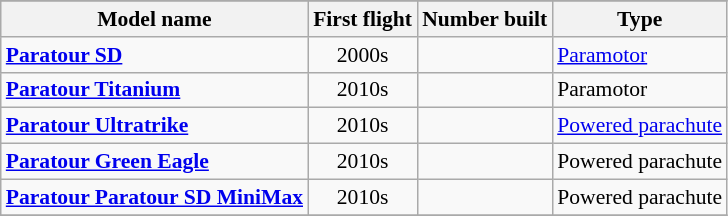<table class="wikitable" align=center style="font-size:90%;">
<tr>
</tr>
<tr style="background:#efefef;">
<th>Model name</th>
<th>First flight</th>
<th>Number built</th>
<th>Type</th>
</tr>
<tr>
<td align=left><strong><a href='#'>Paratour SD</a></strong></td>
<td align=center>2000s</td>
<td align=center></td>
<td align=left><a href='#'>Paramotor</a></td>
</tr>
<tr>
<td align=left><strong><a href='#'>Paratour Titanium</a></strong></td>
<td align=center>2010s</td>
<td align=center></td>
<td align=left>Paramotor</td>
</tr>
<tr>
<td align=left><strong><a href='#'>Paratour Ultratrike</a></strong></td>
<td align=center>2010s</td>
<td align=center></td>
<td align=left><a href='#'>Powered parachute</a></td>
</tr>
<tr>
<td align=left><strong><a href='#'>Paratour Green Eagle</a></strong></td>
<td align=center>2010s</td>
<td align=center></td>
<td align=left>Powered parachute</td>
</tr>
<tr>
<td align=left><strong><a href='#'>Paratour Paratour SD MiniMax</a></strong></td>
<td align=center>2010s</td>
<td align=center></td>
<td align=left>Powered parachute</td>
</tr>
<tr>
</tr>
</table>
